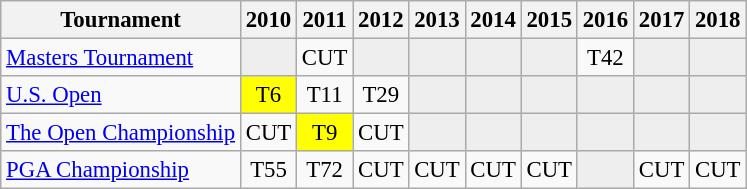<table class="wikitable" style="font-size:95%;text-align:center;">
<tr>
<th>Tournament</th>
<th>2010</th>
<th>2011</th>
<th>2012</th>
<th>2013</th>
<th>2014</th>
<th>2015</th>
<th>2016</th>
<th>2017</th>
<th>2018</th>
</tr>
<tr>
<td align=left><a href='#'>Masters Tournament</a></td>
<td style="background:#eeeeee;"></td>
<td>CUT</td>
<td style="background:#eeeeee;"></td>
<td style="background:#eeeeee;"></td>
<td style="background:#eeeeee;"></td>
<td style="background:#eeeeee;"></td>
<td>T42</td>
<td style="background:#eeeeee;"></td>
<td style="background:#eeeeee;"></td>
</tr>
<tr>
<td align=left><a href='#'>U.S. Open</a></td>
<td style="background:yellow;">T6</td>
<td>T11</td>
<td>T29</td>
<td style="background:#eeeeee;"></td>
<td style="background:#eeeeee;"></td>
<td style="background:#eeeeee;"></td>
<td style="background:#eeeeee;"></td>
<td style="background:#eeeeee;"></td>
<td style="background:#eeeeee;"></td>
</tr>
<tr>
<td align=left><a href='#'>The Open Championship</a></td>
<td>CUT</td>
<td style="background:yellow;">T9</td>
<td>CUT</td>
<td style="background:#eeeeee;"></td>
<td style="background:#eeeeee;"></td>
<td style="background:#eeeeee;"></td>
<td style="background:#eeeeee;"></td>
<td style="background:#eeeeee;"></td>
<td style="background:#eeeeee;"></td>
</tr>
<tr>
<td align=left><a href='#'>PGA Championship</a></td>
<td>T55</td>
<td>T72</td>
<td>CUT</td>
<td>CUT</td>
<td>CUT</td>
<td>CUT</td>
<td style="background:#eeeeee;"></td>
<td>CUT</td>
<td>CUT</td>
</tr>
</table>
